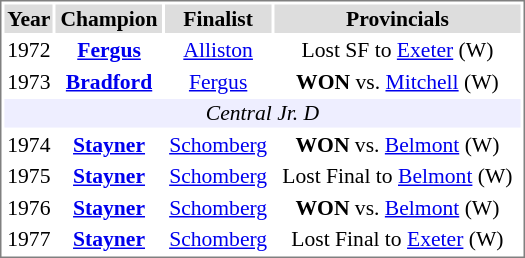<table cellpadding="1" width="350px" style="font-size: 90%; border: 1px solid gray;">
<tr align="center" bgcolor="#dddddd">
<td><strong>Year</strong></td>
<td><strong>Champion</strong></td>
<td><strong>Finalist</strong></td>
<td><strong>Provincials</strong></td>
</tr>
<tr align="center">
<td>1972</td>
<td><strong><a href='#'>Fergus</a></strong></td>
<td><a href='#'>Alliston</a></td>
<td>Lost SF to <a href='#'>Exeter</a> (W)</td>
</tr>
<tr align="center">
<td>1973</td>
<td><strong><a href='#'>Bradford</a></strong></td>
<td><a href='#'>Fergus</a></td>
<td><strong>WON</strong> vs. <a href='#'>Mitchell</a> (W)</td>
</tr>
<tr align="center" bgcolor="#eeeeff">
<td colspan="4"><em>Central Jr. D</em></td>
</tr>
<tr align="center">
<td>1974</td>
<td><strong><a href='#'>Stayner</a></strong></td>
<td><a href='#'>Schomberg</a></td>
<td><strong>WON</strong> vs. <a href='#'>Belmont</a> (W)</td>
</tr>
<tr align="center">
<td>1975</td>
<td><strong><a href='#'>Stayner</a></strong></td>
<td><a href='#'>Schomberg</a></td>
<td>Lost Final to <a href='#'>Belmont</a> (W)</td>
</tr>
<tr align="center">
<td>1976</td>
<td><strong><a href='#'>Stayner</a></strong></td>
<td><a href='#'>Schomberg</a></td>
<td><strong>WON</strong> vs. <a href='#'>Belmont</a> (W)</td>
</tr>
<tr align="center">
<td>1977</td>
<td><strong><a href='#'>Stayner</a></strong></td>
<td><a href='#'>Schomberg</a></td>
<td>Lost Final to <a href='#'>Exeter</a> (W)</td>
</tr>
</table>
